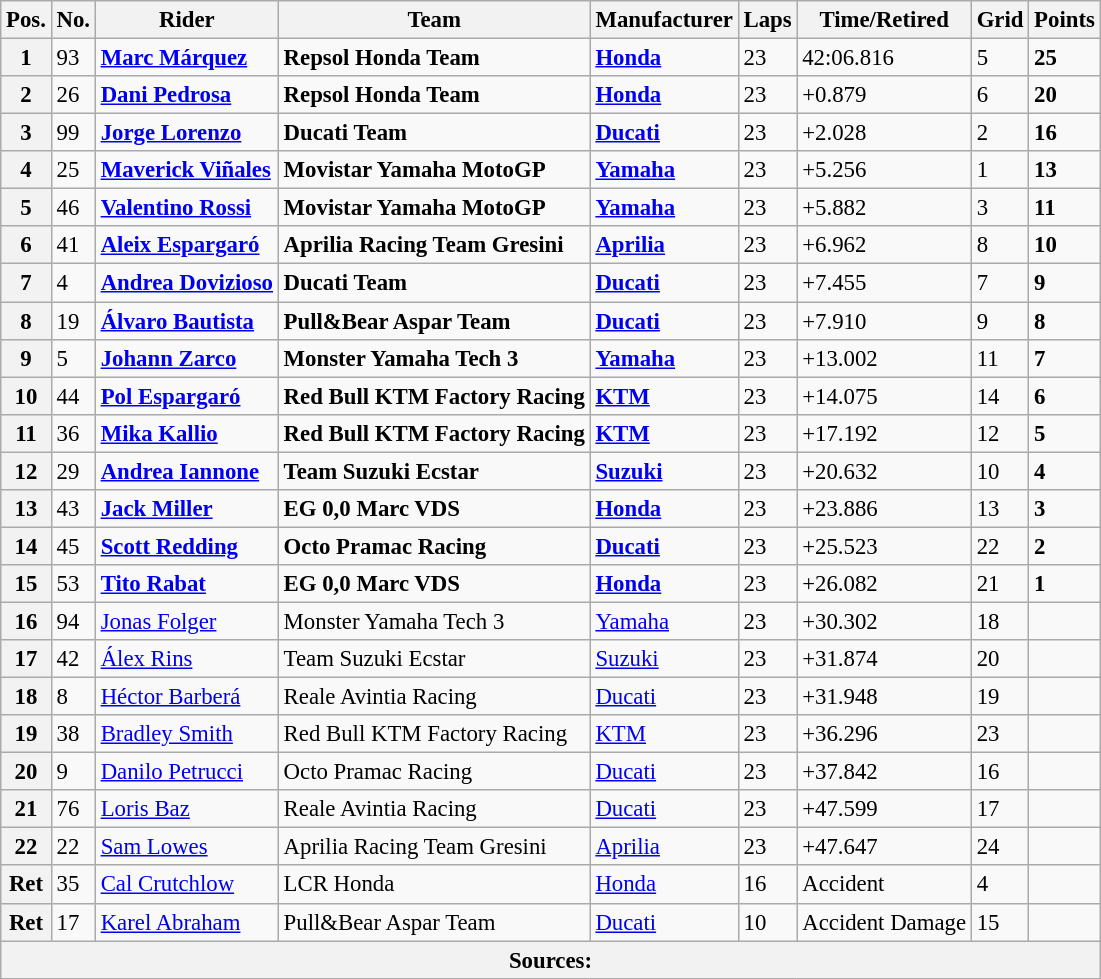<table class="wikitable" style="font-size: 95%;">
<tr>
<th>Pos.</th>
<th>No.</th>
<th>Rider</th>
<th>Team</th>
<th>Manufacturer</th>
<th>Laps</th>
<th>Time/Retired</th>
<th>Grid</th>
<th>Points</th>
</tr>
<tr>
<th>1</th>
<td>93</td>
<td> <strong><a href='#'>Marc Márquez</a></strong></td>
<td><strong>Repsol Honda Team</strong></td>
<td><strong><a href='#'>Honda</a></strong></td>
<td>23</td>
<td>42:06.816</td>
<td>5</td>
<td><strong>25</strong></td>
</tr>
<tr>
<th>2</th>
<td>26</td>
<td> <strong><a href='#'>Dani Pedrosa</a></strong></td>
<td><strong>Repsol Honda Team</strong></td>
<td><strong><a href='#'>Honda</a></strong></td>
<td>23</td>
<td>+0.879</td>
<td>6</td>
<td><strong>20</strong></td>
</tr>
<tr>
<th>3</th>
<td>99</td>
<td> <strong><a href='#'>Jorge Lorenzo</a></strong></td>
<td><strong>Ducati Team</strong></td>
<td><strong><a href='#'>Ducati</a></strong></td>
<td>23</td>
<td>+2.028</td>
<td>2</td>
<td><strong>16</strong></td>
</tr>
<tr>
<th>4</th>
<td>25</td>
<td> <strong><a href='#'>Maverick Viñales</a></strong></td>
<td><strong>Movistar Yamaha MotoGP</strong></td>
<td><strong><a href='#'>Yamaha</a></strong></td>
<td>23</td>
<td>+5.256</td>
<td>1</td>
<td><strong>13</strong></td>
</tr>
<tr>
<th>5</th>
<td>46</td>
<td> <strong><a href='#'>Valentino Rossi</a></strong></td>
<td><strong>Movistar Yamaha MotoGP</strong></td>
<td><strong><a href='#'>Yamaha</a></strong></td>
<td>23</td>
<td>+5.882</td>
<td>3</td>
<td><strong>11</strong></td>
</tr>
<tr>
<th>6</th>
<td>41</td>
<td> <strong><a href='#'>Aleix Espargaró</a></strong></td>
<td><strong>Aprilia Racing Team Gresini</strong></td>
<td><strong><a href='#'>Aprilia</a></strong></td>
<td>23</td>
<td>+6.962</td>
<td>8</td>
<td><strong>10</strong></td>
</tr>
<tr>
<th>7</th>
<td>4</td>
<td> <strong><a href='#'>Andrea Dovizioso</a></strong></td>
<td><strong>Ducati Team</strong></td>
<td><strong><a href='#'>Ducati</a></strong></td>
<td>23</td>
<td>+7.455</td>
<td>7</td>
<td><strong>9</strong></td>
</tr>
<tr>
<th>8</th>
<td>19</td>
<td> <strong><a href='#'>Álvaro Bautista</a></strong></td>
<td><strong>Pull&Bear Aspar Team</strong></td>
<td><strong><a href='#'>Ducati</a></strong></td>
<td>23</td>
<td>+7.910</td>
<td>9</td>
<td><strong>8</strong></td>
</tr>
<tr>
<th>9</th>
<td>5</td>
<td> <strong><a href='#'>Johann Zarco</a></strong></td>
<td><strong>Monster Yamaha Tech 3</strong></td>
<td><strong><a href='#'>Yamaha</a></strong></td>
<td>23</td>
<td>+13.002</td>
<td>11</td>
<td><strong>7</strong></td>
</tr>
<tr>
<th>10</th>
<td>44</td>
<td> <strong><a href='#'>Pol Espargaró</a></strong></td>
<td><strong>Red Bull KTM Factory Racing</strong></td>
<td><strong><a href='#'>KTM</a></strong></td>
<td>23</td>
<td>+14.075</td>
<td>14</td>
<td><strong>6</strong></td>
</tr>
<tr>
<th>11</th>
<td>36</td>
<td> <strong><a href='#'>Mika Kallio</a></strong></td>
<td><strong>Red Bull KTM Factory Racing</strong></td>
<td><strong><a href='#'>KTM</a></strong></td>
<td>23</td>
<td>+17.192</td>
<td>12</td>
<td><strong>5</strong></td>
</tr>
<tr>
<th>12</th>
<td>29</td>
<td> <strong><a href='#'>Andrea Iannone</a></strong></td>
<td><strong>Team Suzuki Ecstar</strong></td>
<td><strong><a href='#'>Suzuki</a></strong></td>
<td>23</td>
<td>+20.632</td>
<td>10</td>
<td><strong>4</strong></td>
</tr>
<tr>
<th>13</th>
<td>43</td>
<td> <strong><a href='#'>Jack Miller</a></strong></td>
<td><strong>EG 0,0 Marc VDS</strong></td>
<td><strong><a href='#'>Honda</a></strong></td>
<td>23</td>
<td>+23.886</td>
<td>13</td>
<td><strong>3</strong></td>
</tr>
<tr>
<th>14</th>
<td>45</td>
<td> <strong><a href='#'>Scott Redding</a></strong></td>
<td><strong>Octo Pramac Racing</strong></td>
<td><strong><a href='#'>Ducati</a></strong></td>
<td>23</td>
<td>+25.523</td>
<td>22</td>
<td><strong>2</strong></td>
</tr>
<tr>
<th>15</th>
<td>53</td>
<td> <strong><a href='#'>Tito Rabat</a></strong></td>
<td><strong>EG 0,0 Marc VDS</strong></td>
<td><strong><a href='#'>Honda</a></strong></td>
<td>23</td>
<td>+26.082</td>
<td>21</td>
<td><strong>1</strong></td>
</tr>
<tr>
<th>16</th>
<td>94</td>
<td> <a href='#'>Jonas Folger</a></td>
<td>Monster Yamaha Tech 3</td>
<td><a href='#'>Yamaha</a></td>
<td>23</td>
<td>+30.302</td>
<td>18</td>
<td></td>
</tr>
<tr>
<th>17</th>
<td>42</td>
<td> <a href='#'>Álex Rins</a></td>
<td>Team Suzuki Ecstar</td>
<td><a href='#'>Suzuki</a></td>
<td>23</td>
<td>+31.874</td>
<td>20</td>
<td></td>
</tr>
<tr>
<th>18</th>
<td>8</td>
<td> <a href='#'>Héctor Barberá</a></td>
<td>Reale Avintia Racing</td>
<td><a href='#'>Ducati</a></td>
<td>23</td>
<td>+31.948</td>
<td>19</td>
<td></td>
</tr>
<tr>
<th>19</th>
<td>38</td>
<td> <a href='#'>Bradley Smith</a></td>
<td>Red Bull KTM Factory Racing</td>
<td><a href='#'>KTM</a></td>
<td>23</td>
<td>+36.296</td>
<td>23</td>
<td></td>
</tr>
<tr>
<th>20</th>
<td>9</td>
<td> <a href='#'>Danilo Petrucci</a></td>
<td>Octo Pramac Racing</td>
<td><a href='#'>Ducati</a></td>
<td>23</td>
<td>+37.842</td>
<td>16</td>
<td></td>
</tr>
<tr>
<th>21</th>
<td>76</td>
<td> <a href='#'>Loris Baz</a></td>
<td>Reale Avintia Racing</td>
<td><a href='#'>Ducati</a></td>
<td>23</td>
<td>+47.599</td>
<td>17</td>
<td></td>
</tr>
<tr>
<th>22</th>
<td>22</td>
<td> <a href='#'>Sam Lowes</a></td>
<td>Aprilia Racing Team Gresini</td>
<td><a href='#'>Aprilia</a></td>
<td>23</td>
<td>+47.647</td>
<td>24</td>
<td></td>
</tr>
<tr>
<th>Ret</th>
<td>35</td>
<td> <a href='#'>Cal Crutchlow</a></td>
<td>LCR Honda</td>
<td><a href='#'>Honda</a></td>
<td>16</td>
<td>Accident</td>
<td>4</td>
<td></td>
</tr>
<tr>
<th>Ret</th>
<td>17</td>
<td> <a href='#'>Karel Abraham</a></td>
<td>Pull&Bear Aspar Team</td>
<td><a href='#'>Ducati</a></td>
<td>10</td>
<td>Accident Damage</td>
<td>15</td>
<td></td>
</tr>
<tr>
<th colspan=9>Sources: </th>
</tr>
</table>
